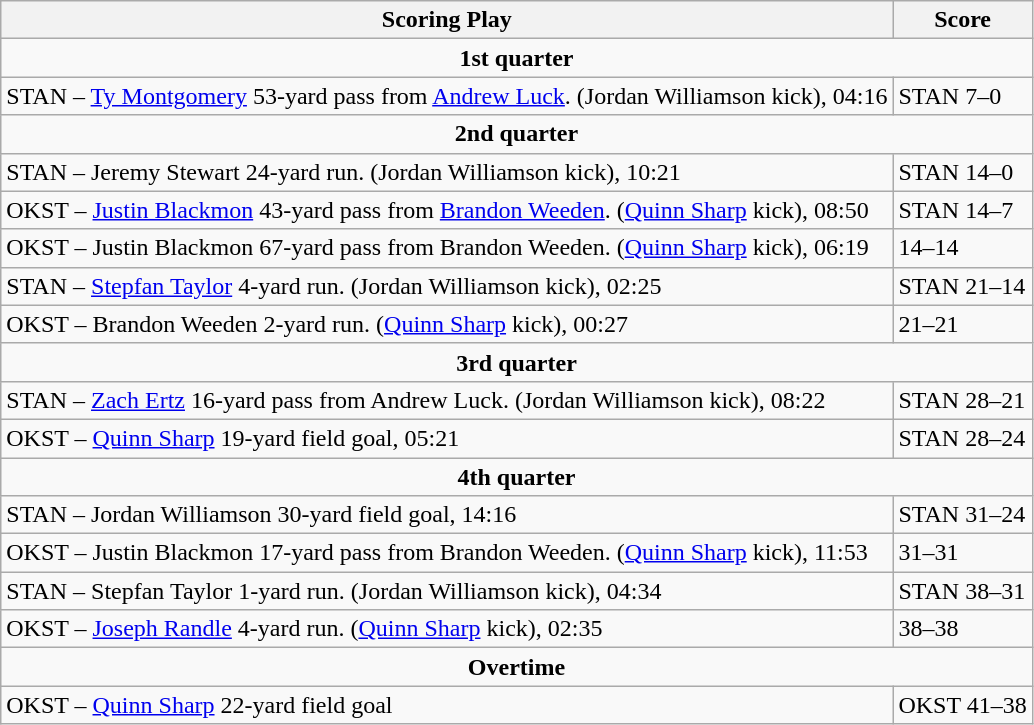<table class="wikitable">
<tr>
<th>Scoring Play</th>
<th>Score</th>
</tr>
<tr>
<td colspan="4" style="text-align:center;"><strong>1st quarter</strong></td>
</tr>
<tr>
<td>STAN – <a href='#'>Ty Montgomery</a> 53-yard pass from <a href='#'>Andrew Luck</a>. (Jordan Williamson kick), 04:16</td>
<td>STAN 7–0</td>
</tr>
<tr>
<td colspan="4" style="text-align:center;"><strong>2nd quarter</strong></td>
</tr>
<tr>
<td>STAN – Jeremy Stewart 24-yard run. (Jordan Williamson kick), 10:21</td>
<td>STAN 14–0</td>
</tr>
<tr>
<td>OKST – <a href='#'>Justin Blackmon</a> 43-yard pass from <a href='#'>Brandon Weeden</a>. (<a href='#'>Quinn Sharp</a> kick), 08:50</td>
<td>STAN 14–7</td>
</tr>
<tr>
<td>OKST – Justin Blackmon 67-yard pass from Brandon Weeden. (<a href='#'>Quinn Sharp</a> kick), 06:19</td>
<td>14–14</td>
</tr>
<tr>
<td>STAN – <a href='#'>Stepfan Taylor</a> 4-yard run. (Jordan Williamson kick), 02:25</td>
<td>STAN 21–14</td>
</tr>
<tr>
<td>OKST – Brandon Weeden 2-yard run. (<a href='#'>Quinn Sharp</a> kick), 00:27</td>
<td>21–21</td>
</tr>
<tr>
<td colspan="4" style="text-align:center;"><strong>3rd quarter</strong></td>
</tr>
<tr>
<td>STAN – <a href='#'>Zach Ertz</a> 16-yard pass from Andrew Luck. (Jordan Williamson kick), 08:22</td>
<td>STAN 28–21</td>
</tr>
<tr>
<td>OKST – <a href='#'>Quinn Sharp</a> 19-yard field goal, 05:21</td>
<td>STAN 28–24</td>
</tr>
<tr>
<td colspan="4" style="text-align:center;"><strong>4th quarter</strong></td>
</tr>
<tr>
<td>STAN – Jordan Williamson 30-yard field goal, 14:16</td>
<td>STAN 31–24</td>
</tr>
<tr>
<td>OKST – Justin Blackmon 17-yard pass from Brandon Weeden. (<a href='#'>Quinn Sharp</a> kick), 11:53</td>
<td>31–31</td>
</tr>
<tr>
<td>STAN – Stepfan Taylor 1-yard run. (Jordan Williamson kick), 04:34</td>
<td>STAN 38–31</td>
</tr>
<tr>
<td>OKST – <a href='#'>Joseph Randle</a> 4-yard run. (<a href='#'>Quinn Sharp</a> kick), 02:35</td>
<td>38–38</td>
</tr>
<tr>
<td colspan="4" style="text-align:center;"><strong>Overtime</strong></td>
</tr>
<tr>
<td>OKST – <a href='#'>Quinn Sharp</a> 22-yard field goal</td>
<td>OKST 41–38</td>
</tr>
</table>
